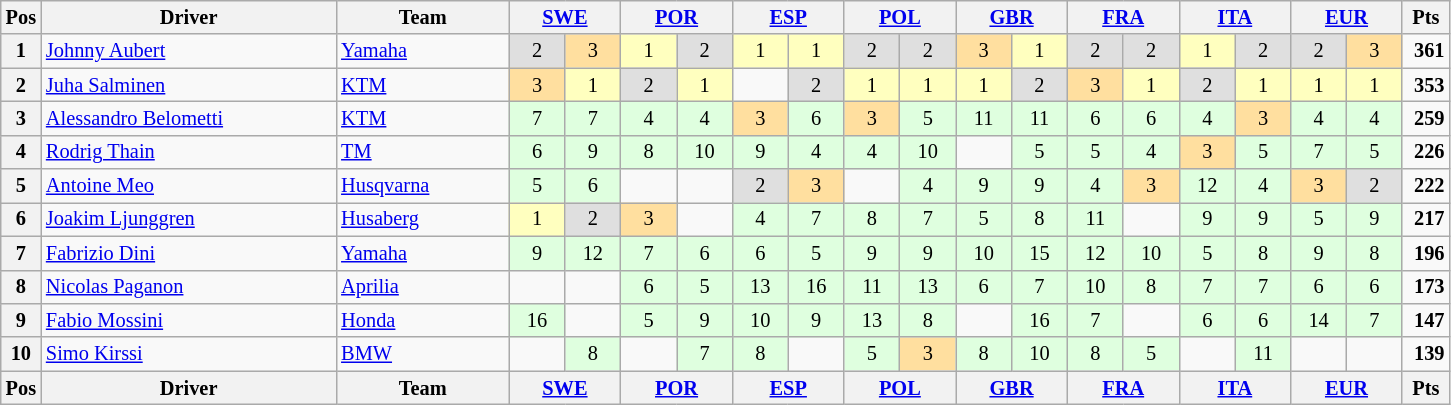<table class="wikitable" style="font-size: 85%; text-align: center;">
<tr valign="top">
<th valign="middle">Pos</th>
<th valign="middle" style="width:14em">Driver</th>
<th valign="middle" style="width:8em">Team</th>
<th colspan="2" style="width:5em"><a href='#'>SWE</a><br></th>
<th colspan="2" style="width:5em"><a href='#'>POR</a><br></th>
<th colspan="2" style="width:5em"><a href='#'>ESP</a><br></th>
<th colspan="2" style="width:5em"><a href='#'>POL</a><br></th>
<th colspan="2" style="width:5em"><a href='#'>GBR</a><br></th>
<th colspan="2" style="width:5em"><a href='#'>FRA</a><br></th>
<th colspan="2" style="width:5em"><a href='#'>ITA</a><br></th>
<th colspan="2" style="width:5em"><a href='#'>EUR</a><br></th>
<th valign="middle"> Pts </th>
</tr>
<tr>
<th>1</th>
<td align=left> <a href='#'>Johnny Aubert</a></td>
<td align=left><a href='#'>Yamaha</a></td>
<td style="background:#dfdfdf;">2</td>
<td style="background:#ffdf9f;">3</td>
<td style="background:#ffffbf;">1</td>
<td style="background:#dfdfdf;">2</td>
<td style="background:#ffffbf;">1</td>
<td style="background:#ffffbf;">1</td>
<td style="background:#dfdfdf;">2</td>
<td style="background:#dfdfdf;">2</td>
<td style="background:#ffdf9f;">3</td>
<td style="background:#ffffbf;">1</td>
<td style="background:#dfdfdf;">2</td>
<td style="background:#dfdfdf;">2</td>
<td style="background:#ffffbf;">1</td>
<td style="background:#dfdfdf;">2</td>
<td style="background:#dfdfdf;">2</td>
<td style="background:#ffdf9f;">3</td>
<td align="right"><strong>361</strong></td>
</tr>
<tr>
<th>2</th>
<td align=left> <a href='#'>Juha Salminen</a></td>
<td align=left><a href='#'>KTM</a></td>
<td style="background:#ffdf9f;">3</td>
<td style="background:#ffffbf;">1</td>
<td style="background:#dfdfdf;">2</td>
<td style="background:#ffffbf;">1</td>
<td></td>
<td style="background:#dfdfdf;">2</td>
<td style="background:#ffffbf;">1</td>
<td style="background:#ffffbf;">1</td>
<td style="background:#ffffbf;">1</td>
<td style="background:#dfdfdf;">2</td>
<td style="background:#ffdf9f;">3</td>
<td style="background:#ffffbf;">1</td>
<td style="background:#dfdfdf;">2</td>
<td style="background:#ffffbf;">1</td>
<td style="background:#ffffbf;">1</td>
<td style="background:#ffffbf;">1</td>
<td align="right"><strong>353</strong></td>
</tr>
<tr>
<th>3</th>
<td align=left> <a href='#'>Alessandro Belometti</a></td>
<td align=left><a href='#'>KTM</a></td>
<td style="background:#dfffdf;">7</td>
<td style="background:#dfffdf;">7</td>
<td style="background:#dfffdf;">4</td>
<td style="background:#dfffdf;">4</td>
<td style="background:#ffdf9f;">3</td>
<td style="background:#dfffdf;">6</td>
<td style="background:#ffdf9f;">3</td>
<td style="background:#dfffdf;">5</td>
<td style="background:#dfffdf;">11</td>
<td style="background:#dfffdf;">11</td>
<td style="background:#dfffdf;">6</td>
<td style="background:#dfffdf;">6</td>
<td style="background:#dfffdf;">4</td>
<td style="background:#ffdf9f;">3</td>
<td style="background:#dfffdf;">4</td>
<td style="background:#dfffdf;">4</td>
<td align="right"><strong>259</strong></td>
</tr>
<tr>
<th>4</th>
<td align=left> <a href='#'>Rodrig Thain</a></td>
<td align=left><a href='#'>TM</a></td>
<td style="background:#dfffdf;">6</td>
<td style="background:#dfffdf;">9</td>
<td style="background:#dfffdf;">8</td>
<td style="background:#dfffdf;">10</td>
<td style="background:#dfffdf;">9</td>
<td style="background:#dfffdf;">4</td>
<td style="background:#dfffdf;">4</td>
<td style="background:#dfffdf;">10</td>
<td></td>
<td style="background:#dfffdf;">5</td>
<td style="background:#dfffdf;">5</td>
<td style="background:#dfffdf;">4</td>
<td style="background:#ffdf9f;">3</td>
<td style="background:#dfffdf;">5</td>
<td style="background:#dfffdf;">7</td>
<td style="background:#dfffdf;">5</td>
<td align="right"><strong>226</strong></td>
</tr>
<tr>
<th>5</th>
<td align=left> <a href='#'>Antoine Meo</a></td>
<td align=left><a href='#'>Husqvarna</a></td>
<td style="background:#dfffdf;">5</td>
<td style="background:#dfffdf;">6</td>
<td></td>
<td></td>
<td style="background:#dfdfdf;">2</td>
<td style="background:#ffdf9f;">3</td>
<td></td>
<td style="background:#dfffdf;">4</td>
<td style="background:#dfffdf;">9</td>
<td style="background:#dfffdf;">9</td>
<td style="background:#dfffdf;">4</td>
<td style="background:#ffdf9f;">3</td>
<td style="background:#dfffdf;">12</td>
<td style="background:#dfffdf;">4</td>
<td style="background:#ffdf9f;">3</td>
<td style="background:#dfdfdf;">2</td>
<td align="right"><strong>222</strong></td>
</tr>
<tr>
<th>6</th>
<td align=left> <a href='#'>Joakim Ljunggren</a></td>
<td align=left><a href='#'>Husaberg</a></td>
<td style="background:#ffffbf;">1</td>
<td style="background:#dfdfdf;">2</td>
<td style="background:#ffdf9f;">3</td>
<td></td>
<td style="background:#dfffdf;">4</td>
<td style="background:#dfffdf;">7</td>
<td style="background:#dfffdf;">8</td>
<td style="background:#dfffdf;">7</td>
<td style="background:#dfffdf;">5</td>
<td style="background:#dfffdf;">8</td>
<td style="background:#dfffdf;">11</td>
<td></td>
<td style="background:#dfffdf;">9</td>
<td style="background:#dfffdf;">9</td>
<td style="background:#dfffdf;">5</td>
<td style="background:#dfffdf;">9</td>
<td align="right"><strong>217</strong></td>
</tr>
<tr>
<th>7</th>
<td align=left> <a href='#'>Fabrizio Dini</a></td>
<td align=left><a href='#'>Yamaha</a></td>
<td style="background:#dfffdf;">9</td>
<td style="background:#dfffdf;">12</td>
<td style="background:#dfffdf;">7</td>
<td style="background:#dfffdf;">6</td>
<td style="background:#dfffdf;">6</td>
<td style="background:#dfffdf;">5</td>
<td style="background:#dfffdf;">9</td>
<td style="background:#dfffdf;">9</td>
<td style="background:#dfffdf;">10</td>
<td style="background:#dfffdf;">15</td>
<td style="background:#dfffdf;">12</td>
<td style="background:#dfffdf;">10</td>
<td style="background:#dfffdf;">5</td>
<td style="background:#dfffdf;">8</td>
<td style="background:#dfffdf;">9</td>
<td style="background:#dfffdf;">8</td>
<td align="right"><strong>196</strong></td>
</tr>
<tr>
<th>8</th>
<td align=left> <a href='#'>Nicolas Paganon</a></td>
<td align=left><a href='#'>Aprilia</a></td>
<td></td>
<td></td>
<td style="background:#dfffdf;">6</td>
<td style="background:#dfffdf;">5</td>
<td style="background:#dfffdf;">13</td>
<td style="background:#dfffdf;">16</td>
<td style="background:#dfffdf;">11</td>
<td style="background:#dfffdf;">13</td>
<td style="background:#dfffdf;">6</td>
<td style="background:#dfffdf;">7</td>
<td style="background:#dfffdf;">10</td>
<td style="background:#dfffdf;">8</td>
<td style="background:#dfffdf;">7</td>
<td style="background:#dfffdf;">7</td>
<td style="background:#dfffdf;">6</td>
<td style="background:#dfffdf;">6</td>
<td align="right"><strong>173</strong></td>
</tr>
<tr>
<th>9</th>
<td align=left> <a href='#'>Fabio Mossini</a></td>
<td align=left><a href='#'>Honda</a></td>
<td style="background:#dfffdf;">16</td>
<td></td>
<td style="background:#dfffdf;"> 5 </td>
<td style="background:#dfffdf;">9</td>
<td style="background:#dfffdf;">10</td>
<td style="background:#dfffdf;">9</td>
<td style="background:#dfffdf;">13</td>
<td style="background:#dfffdf;">8</td>
<td></td>
<td style="background:#dfffdf;">16</td>
<td style="background:#dfffdf;">7</td>
<td></td>
<td style="background:#dfffdf;">6</td>
<td style="background:#dfffdf;">6</td>
<td style="background:#dfffdf;">14</td>
<td style="background:#dfffdf;"> 7 </td>
<td align="right"><strong>147</strong></td>
</tr>
<tr>
<th>10</th>
<td align=left> <a href='#'>Simo Kirssi</a></td>
<td align=left><a href='#'>BMW</a></td>
<td></td>
<td style="background:#dfffdf;">8</td>
<td></td>
<td style="background:#dfffdf;">7</td>
<td style="background:#dfffdf;">8</td>
<td></td>
<td style="background:#dfffdf;">5</td>
<td style="background:#ffdf9f;">3</td>
<td style="background:#dfffdf;">8</td>
<td style="background:#dfffdf;">10</td>
<td style="background:#dfffdf;">8</td>
<td style="background:#dfffdf;">5</td>
<td></td>
<td style="background:#dfffdf;">11</td>
<td></td>
<td></td>
<td align="right"><strong>139</strong></td>
</tr>
<tr valign="top">
<th valign="middle">Pos</th>
<th valign="middle" style="width:14em">Driver</th>
<th valign="middle" style="width:8em">Team</th>
<th colspan="2" style="width:5em"><a href='#'>SWE</a><br></th>
<th colspan="2" style="width:5em"><a href='#'>POR</a><br></th>
<th colspan="2" style="width:5em"><a href='#'>ESP</a><br></th>
<th colspan="2" style="width:5em"><a href='#'>POL</a><br></th>
<th colspan="2" style="width:5em"><a href='#'>GBR</a><br></th>
<th colspan="2" style="width:5em"><a href='#'>FRA</a><br></th>
<th colspan="2" style="width:5em"><a href='#'>ITA</a><br></th>
<th colspan="2" style="width:5em"><a href='#'>EUR</a><br></th>
<th valign="middle">Pts</th>
</tr>
</table>
